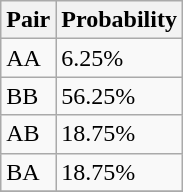<table class="wikitable">
<tr>
<th>Pair</th>
<th>Probability</th>
</tr>
<tr>
<td>AA</td>
<td>6.25%</td>
</tr>
<tr>
<td>BB</td>
<td>56.25%</td>
</tr>
<tr>
<td>AB</td>
<td>18.75%</td>
</tr>
<tr>
<td>BA</td>
<td>18.75%</td>
</tr>
<tr>
</tr>
</table>
